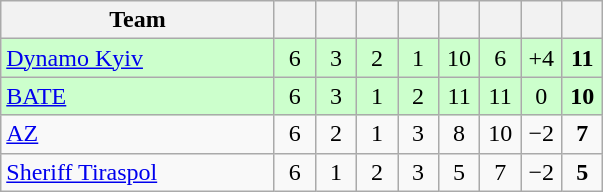<table class="wikitable" style="text-align: center;">
<tr>
<th width=175>Team</th>
<th width=20></th>
<th width=20></th>
<th width=20></th>
<th width=20></th>
<th width=20></th>
<th width=20></th>
<th width=20></th>
<th width=20></th>
</tr>
<tr bgcolor=#ccffcc>
<td align=left> <a href='#'>Dynamo Kyiv</a></td>
<td>6</td>
<td>3</td>
<td>2</td>
<td>1</td>
<td>10</td>
<td>6</td>
<td>+4</td>
<td><strong>11</strong></td>
</tr>
<tr bgcolor=#ccffcc>
<td align=left> <a href='#'>BATE</a></td>
<td>6</td>
<td>3</td>
<td>1</td>
<td>2</td>
<td>11</td>
<td>11</td>
<td>0</td>
<td><strong>10</strong></td>
</tr>
<tr>
<td align=left> <a href='#'>AZ</a></td>
<td>6</td>
<td>2</td>
<td>1</td>
<td>3</td>
<td>8</td>
<td>10</td>
<td>−2</td>
<td><strong>7</strong></td>
</tr>
<tr>
<td align=left> <a href='#'>Sheriff Tiraspol</a></td>
<td>6</td>
<td>1</td>
<td>2</td>
<td>3</td>
<td>5</td>
<td>7</td>
<td>−2</td>
<td><strong>5</strong></td>
</tr>
</table>
